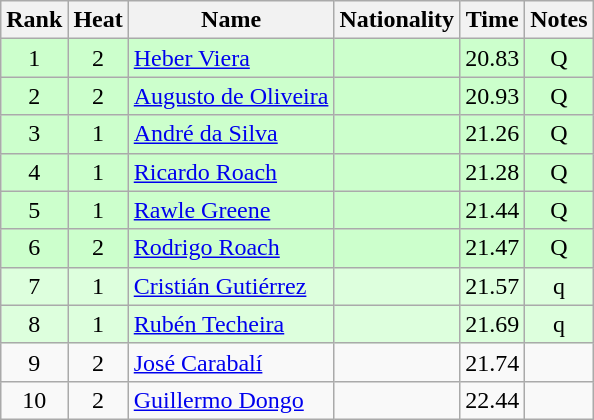<table class="wikitable sortable" style="text-align:center">
<tr>
<th>Rank</th>
<th>Heat</th>
<th>Name</th>
<th>Nationality</th>
<th>Time</th>
<th>Notes</th>
</tr>
<tr bgcolor=ccffcc>
<td>1</td>
<td>2</td>
<td align=left><a href='#'>Heber Viera</a></td>
<td align=left></td>
<td>20.83</td>
<td>Q</td>
</tr>
<tr bgcolor=ccffcc>
<td>2</td>
<td>2</td>
<td align=left><a href='#'>Augusto de Oliveira</a></td>
<td align=left></td>
<td>20.93</td>
<td>Q</td>
</tr>
<tr bgcolor=ccffcc>
<td>3</td>
<td>1</td>
<td align=left><a href='#'>André da Silva</a></td>
<td align=left></td>
<td>21.26</td>
<td>Q</td>
</tr>
<tr bgcolor=ccffcc>
<td>4</td>
<td>1</td>
<td align=left><a href='#'>Ricardo Roach</a></td>
<td align=left></td>
<td>21.28</td>
<td>Q</td>
</tr>
<tr bgcolor=ccffcc>
<td>5</td>
<td>1</td>
<td align=left><a href='#'>Rawle Greene</a></td>
<td align=left></td>
<td>21.44</td>
<td>Q</td>
</tr>
<tr bgcolor=ccffcc>
<td>6</td>
<td>2</td>
<td align=left><a href='#'>Rodrigo Roach</a></td>
<td align=left></td>
<td>21.47</td>
<td>Q</td>
</tr>
<tr bgcolor=ddffdd>
<td>7</td>
<td>1</td>
<td align=left><a href='#'>Cristián Gutiérrez</a></td>
<td align=left></td>
<td>21.57</td>
<td>q</td>
</tr>
<tr bgcolor=ddffdd>
<td>8</td>
<td>1</td>
<td align=left><a href='#'>Rubén Techeira</a></td>
<td align=left></td>
<td>21.69</td>
<td>q</td>
</tr>
<tr>
<td>9</td>
<td>2</td>
<td align=left><a href='#'>José Carabalí</a></td>
<td align=left></td>
<td>21.74</td>
<td></td>
</tr>
<tr>
<td>10</td>
<td>2</td>
<td align=left><a href='#'>Guillermo Dongo</a></td>
<td align=left></td>
<td>22.44</td>
<td></td>
</tr>
</table>
